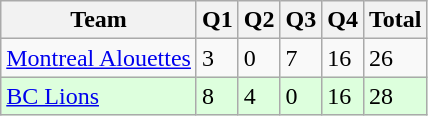<table class="wikitable">
<tr>
<th>Team</th>
<th>Q1</th>
<th>Q2</th>
<th>Q3</th>
<th>Q4</th>
<th>Total</th>
</tr>
<tr>
<td><a href='#'>Montreal Alouettes</a></td>
<td>3</td>
<td>0</td>
<td>7</td>
<td>16</td>
<td>26</td>
</tr>
<tr style="background-color:#DDFFDD">
<td><a href='#'>BC Lions</a></td>
<td>8</td>
<td>4</td>
<td>0</td>
<td>16</td>
<td>28</td>
</tr>
</table>
